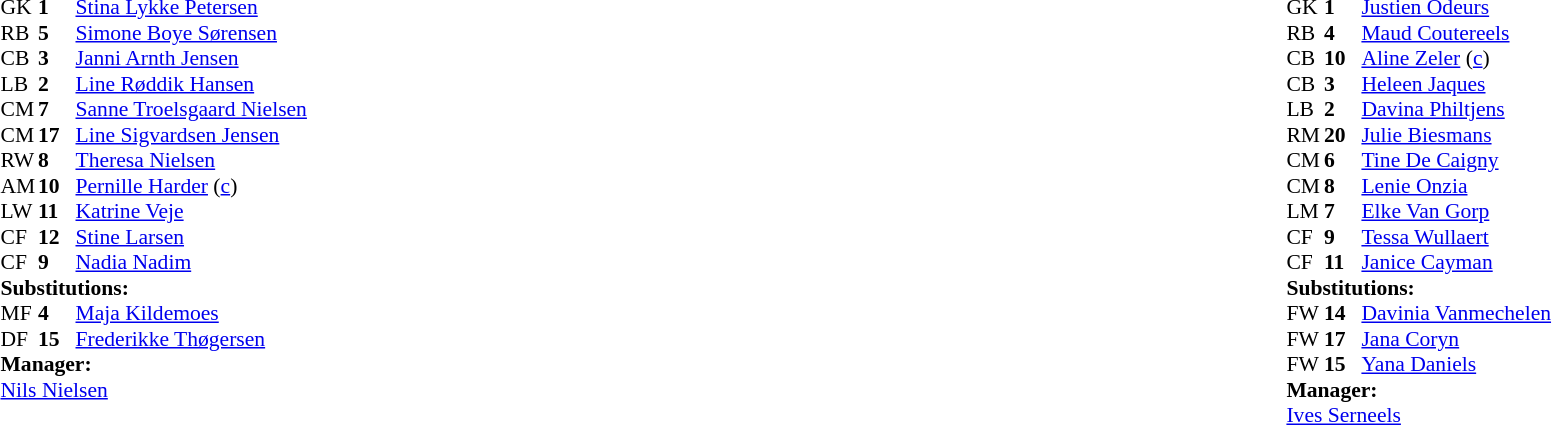<table width="100%">
<tr>
<td valign="top" width="50%"><br><table style="font-size: 90%" cellspacing="0" cellpadding="0">
<tr>
<th width="25"></th>
<th width="25"></th>
</tr>
<tr>
<td>GK</td>
<td><strong>1</strong></td>
<td><a href='#'>Stina Lykke Petersen</a></td>
</tr>
<tr>
<td>RB</td>
<td><strong>5</strong></td>
<td><a href='#'>Simone Boye Sørensen</a></td>
</tr>
<tr>
<td>CB</td>
<td><strong>3</strong></td>
<td><a href='#'>Janni Arnth Jensen</a></td>
</tr>
<tr>
<td>LB</td>
<td><strong>2</strong></td>
<td><a href='#'>Line Røddik Hansen</a></td>
<td></td>
</tr>
<tr>
<td>CM</td>
<td><strong>7</strong></td>
<td><a href='#'>Sanne Troelsgaard Nielsen</a></td>
</tr>
<tr>
<td>CM</td>
<td><strong>17</strong></td>
<td><a href='#'>Line Sigvardsen Jensen</a></td>
</tr>
<tr>
<td>RW</td>
<td><strong>8</strong></td>
<td><a href='#'>Theresa Nielsen</a></td>
<td></td>
</tr>
<tr>
<td>AM</td>
<td><strong>10</strong></td>
<td><a href='#'>Pernille Harder</a> (<a href='#'>c</a>)</td>
</tr>
<tr>
<td>LW</td>
<td><strong>11</strong></td>
<td><a href='#'>Katrine Veje</a></td>
</tr>
<tr>
<td>CF</td>
<td><strong>12</strong></td>
<td><a href='#'>Stine Larsen</a></td>
<td></td>
<td></td>
</tr>
<tr>
<td>CF</td>
<td><strong>9</strong></td>
<td><a href='#'>Nadia Nadim</a></td>
<td></td>
<td></td>
</tr>
<tr>
<td colspan=3><strong>Substitutions:</strong></td>
</tr>
<tr>
<td>MF</td>
<td><strong>4</strong></td>
<td><a href='#'>Maja Kildemoes</a></td>
<td></td>
<td></td>
</tr>
<tr>
<td>DF</td>
<td><strong>15</strong></td>
<td><a href='#'>Frederikke Thøgersen</a></td>
<td></td>
<td></td>
</tr>
<tr>
<td colspan=3><strong>Manager:</strong></td>
</tr>
<tr>
<td colspan=3><a href='#'>Nils Nielsen</a></td>
</tr>
</table>
</td>
<td valign="top"></td>
<td valign="top" width="50%"><br><table style="font-size: 90%" cellspacing="0" cellpadding="0" align="center">
<tr>
<th width="25"></th>
<th width="25"></th>
</tr>
<tr>
<td>GK</td>
<td><strong>1</strong></td>
<td><a href='#'>Justien Odeurs</a></td>
</tr>
<tr>
<td>RB</td>
<td><strong>4</strong></td>
<td><a href='#'>Maud Coutereels</a></td>
</tr>
<tr>
<td>CB</td>
<td><strong>10</strong></td>
<td><a href='#'>Aline Zeler</a> (<a href='#'>c</a>)</td>
</tr>
<tr>
<td>CB</td>
<td><strong>3</strong></td>
<td><a href='#'>Heleen Jaques</a></td>
</tr>
<tr>
<td>LB</td>
<td><strong>2</strong></td>
<td><a href='#'>Davina Philtjens</a></td>
<td></td>
<td></td>
</tr>
<tr>
<td>RM</td>
<td><strong>20</strong></td>
<td><a href='#'>Julie Biesmans</a></td>
<td></td>
<td></td>
</tr>
<tr>
<td>CM</td>
<td><strong>6</strong></td>
<td><a href='#'>Tine De Caigny</a></td>
</tr>
<tr>
<td>CM</td>
<td><strong>8</strong></td>
<td><a href='#'>Lenie Onzia</a></td>
</tr>
<tr>
<td>LM</td>
<td><strong>7</strong></td>
<td><a href='#'>Elke Van Gorp</a></td>
<td></td>
<td></td>
</tr>
<tr>
<td>CF</td>
<td><strong>9</strong></td>
<td><a href='#'>Tessa Wullaert</a></td>
</tr>
<tr>
<td>CF</td>
<td><strong>11</strong></td>
<td><a href='#'>Janice Cayman</a></td>
</tr>
<tr>
<td colspan=3><strong>Substitutions:</strong></td>
</tr>
<tr>
<td>FW</td>
<td><strong>14</strong></td>
<td><a href='#'>Davinia Vanmechelen</a></td>
<td></td>
<td></td>
</tr>
<tr>
<td>FW</td>
<td><strong>17</strong></td>
<td><a href='#'>Jana Coryn</a></td>
<td></td>
<td></td>
</tr>
<tr>
<td>FW</td>
<td><strong>15</strong></td>
<td><a href='#'>Yana Daniels</a></td>
<td></td>
<td></td>
</tr>
<tr>
<td colspan=3><strong>Manager:</strong></td>
</tr>
<tr>
<td colspan=3><a href='#'>Ives Serneels</a></td>
</tr>
</table>
</td>
</tr>
</table>
